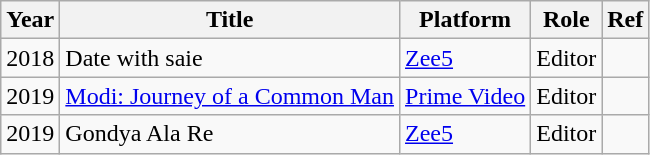<table class="wikitable">
<tr>
<th>Year</th>
<th>Title</th>
<th>Platform</th>
<th>Role</th>
<th>Ref</th>
</tr>
<tr>
<td>2018</td>
<td>Date with saie</td>
<td><a href='#'>Zee5</a></td>
<td>Editor</td>
<td></td>
</tr>
<tr>
<td>2019</td>
<td><a href='#'>Modi: Journey of a Common Man</a></td>
<td><a href='#'>Prime Video</a></td>
<td>Editor</td>
<td></td>
</tr>
<tr>
<td>2019</td>
<td>Gondya Ala Re</td>
<td><a href='#'>Zee5</a></td>
<td>Editor</td>
<td></td>
</tr>
</table>
